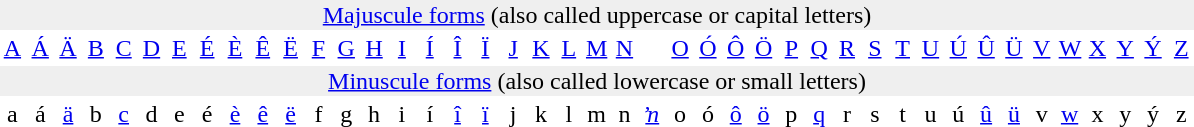<table style="table-layout: fixed; width: 50em; text-align: center;">
<tr>
<th colspan="43" style="background: #efefef; font-weight: normal;"><a href='#'>Majuscule forms</a> (also called uppercase or capital letters)</th>
</tr>
<tr>
<td><a href='#'>A</a></td>
<td><a href='#'>Á</a></td>
<td><a href='#'>Ä</a></td>
<td><a href='#'>B</a></td>
<td><a href='#'>C</a></td>
<td><a href='#'>D</a></td>
<td><a href='#'>E</a></td>
<td><a href='#'>É</a></td>
<td><a href='#'>È</a></td>
<td><a href='#'>Ê</a></td>
<td><a href='#'>Ë</a></td>
<td><a href='#'>F</a></td>
<td><a href='#'>G</a></td>
<td><a href='#'>H</a></td>
<td><a href='#'>I</a></td>
<td><a href='#'>Í</a></td>
<td><a href='#'>Î</a></td>
<td><a href='#'>Ï</a></td>
<td><a href='#'>J</a></td>
<td><a href='#'>K</a></td>
<td><a href='#'>L</a></td>
<td><a href='#'>M</a></td>
<td><a href='#'>N</a></td>
<td></td>
<td><a href='#'>O</a></td>
<td><a href='#'>Ó</a></td>
<td><a href='#'>Ô</a></td>
<td><a href='#'>Ö</a></td>
<td><a href='#'>P</a></td>
<td><a href='#'>Q</a></td>
<td><a href='#'>R</a></td>
<td><a href='#'>S</a></td>
<td><a href='#'>T</a></td>
<td><a href='#'>U</a></td>
<td><a href='#'>Ú</a></td>
<td><a href='#'>Û</a></td>
<td><a href='#'>Ü</a></td>
<td><a href='#'>V</a></td>
<td><a href='#'>W</a></td>
<td><a href='#'>X</a></td>
<td><a href='#'>Y</a></td>
<td><a href='#'>Ý</a></td>
<td><a href='#'>Z</a></td>
</tr>
<tr>
<th colspan="43" style="background: #efefef; font-weight: normal;"><a href='#'>Minuscule forms</a> (also called lowercase or small letters)</th>
</tr>
<tr>
<td>a</td>
<td>á</td>
<td><a href='#'>ä</a></td>
<td>b</td>
<td><a href='#'>c</a></td>
<td>d</td>
<td>e</td>
<td>é</td>
<td><a href='#'>è</a></td>
<td><a href='#'>ê</a></td>
<td><a href='#'>ë</a></td>
<td>f</td>
<td>g</td>
<td>h</td>
<td>i</td>
<td>í</td>
<td><a href='#'>î</a></td>
<td><a href='#'>ï</a></td>
<td>j</td>
<td>k</td>
<td>l</td>
<td>m</td>
<td>n</td>
<td><em><a href='#'>ŉ</a></em></td>
<td>o</td>
<td>ó</td>
<td><a href='#'>ô</a></td>
<td><a href='#'>ö</a></td>
<td>p</td>
<td><a href='#'>q</a></td>
<td>r</td>
<td>s</td>
<td>t</td>
<td>u</td>
<td>ú</td>
<td><a href='#'>û</a></td>
<td><a href='#'>ü</a></td>
<td>v</td>
<td><a href='#'>w</a></td>
<td>x</td>
<td>y</td>
<td>ý</td>
<td>z</td>
</tr>
</table>
